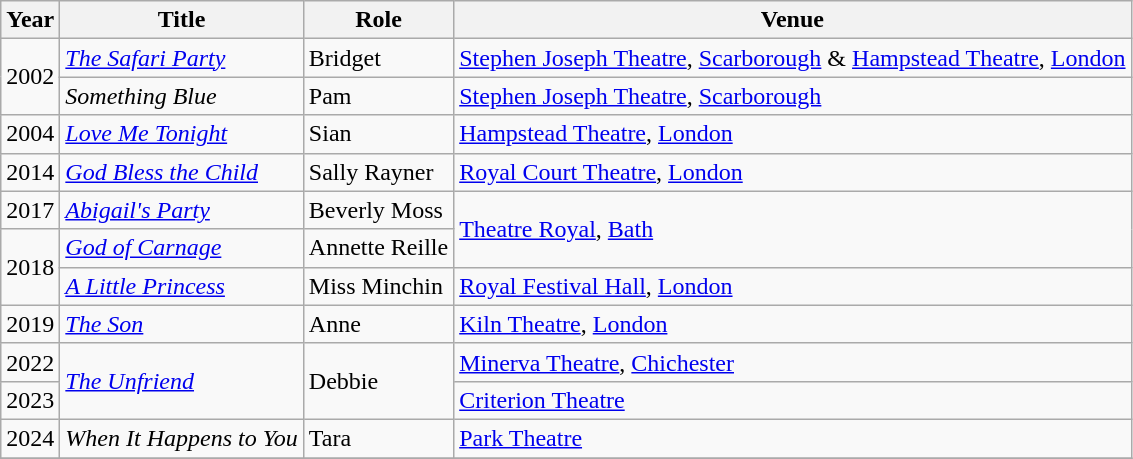<table class="wikitable sortable">
<tr>
<th>Year</th>
<th>Title</th>
<th>Role</th>
<th>Venue</th>
</tr>
<tr>
<td rowspan="2">2002</td>
<td><em><a href='#'>The Safari Party</a></em></td>
<td>Bridget</td>
<td><a href='#'>Stephen Joseph Theatre</a>, <a href='#'>Scarborough</a> & <a href='#'>Hampstead Theatre</a>, <a href='#'>London</a></td>
</tr>
<tr>
<td><em>Something Blue</em></td>
<td>Pam</td>
<td><a href='#'>Stephen Joseph Theatre</a>, <a href='#'>Scarborough</a></td>
</tr>
<tr>
<td>2004</td>
<td><em><a href='#'>Love Me Tonight</a></em></td>
<td>Sian</td>
<td><a href='#'>Hampstead Theatre</a>, <a href='#'>London</a></td>
</tr>
<tr>
<td>2014</td>
<td><em><a href='#'>God Bless the Child</a></em></td>
<td>Sally Rayner</td>
<td><a href='#'>Royal Court Theatre</a>, <a href='#'>London</a></td>
</tr>
<tr>
<td>2017</td>
<td><em><a href='#'>Abigail's Party</a></em></td>
<td>Beverly Moss</td>
<td rowspan="2"><a href='#'>Theatre Royal</a>, <a href='#'>Bath</a></td>
</tr>
<tr>
<td rowspan="2">2018</td>
<td><em><a href='#'>God of Carnage</a></em></td>
<td>Annette Reille</td>
</tr>
<tr>
<td><em><a href='#'>A Little Princess</a></em></td>
<td>Miss Minchin</td>
<td><a href='#'>Royal Festival Hall</a>, <a href='#'>London</a></td>
</tr>
<tr>
<td>2019</td>
<td><em><a href='#'>The Son</a></em></td>
<td>Anne</td>
<td><a href='#'>Kiln Theatre</a>, <a href='#'>London</a></td>
</tr>
<tr>
<td>2022</td>
<td rowspan="2"><em><a href='#'>The Unfriend</a></em></td>
<td rowspan="2">Debbie</td>
<td><a href='#'>Minerva Theatre</a>, <a href='#'>Chichester</a></td>
</tr>
<tr>
<td>2023</td>
<td><a href='#'>Criterion Theatre</a></td>
</tr>
<tr>
<td>2024</td>
<td><em>When It Happens to You</em></td>
<td>Tara</td>
<td><a href='#'>Park Theatre</a></td>
</tr>
<tr>
</tr>
</table>
